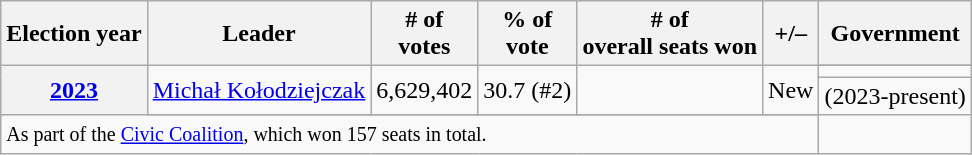<table class=wikitable>
<tr>
<th>Election year</th>
<th>Leader</th>
<th># of<br>votes</th>
<th>% of<br>vote</th>
<th># of<br>overall seats won</th>
<th>+/–</th>
<th>Government</th>
</tr>
<tr>
<th rowspan="4"><a href='#'>2023</a></th>
<td rowspan="3"><a href='#'>Michał Kołodziejczak</a></td>
<td rowspan="3">6,629,402</td>
<td rowspan="3">30.7 (#2)</td>
<td rowspan="3"></td>
<td rowspan="3">New</td>
</tr>
<tr>
<td></td>
</tr>
<tr>
<td> (2023-present)</td>
</tr>
<tr>
</tr>
<tr>
<td colspan="6"><small>As part of the <a href='#'>Civic Coalition</a>, which won 157 seats in total.</small></td>
</tr>
</table>
